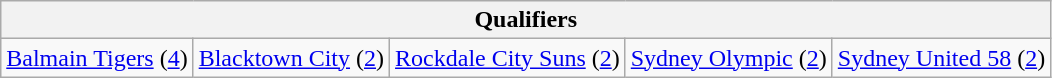<table class="wikitable" style="text-align:center">
<tr>
<th colspan=5>Qualifiers</th>
</tr>
<tr>
<td><a href='#'>Balmain Tigers</a> (<a href='#'>4</a>)</td>
<td><a href='#'>Blacktown City</a> (<a href='#'>2</a>)</td>
<td><a href='#'>Rockdale City Suns</a> (<a href='#'>2</a>)</td>
<td><a href='#'>Sydney Olympic</a> (<a href='#'>2</a>)</td>
<td><a href='#'>Sydney United 58</a> (<a href='#'>2</a>)</td>
</tr>
</table>
